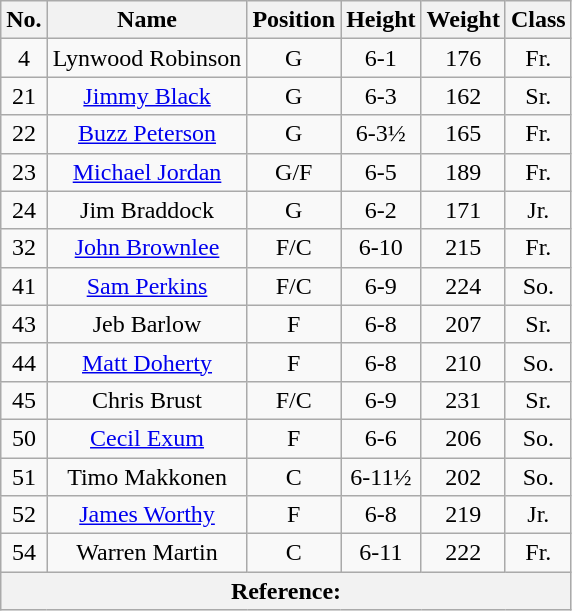<table class="wikitable">
<tr>
<th>No.</th>
<th>Name</th>
<th>Position</th>
<th>Height</th>
<th>Weight</th>
<th>Class</th>
</tr>
<tr>
<td style="text-align:center;">4</td>
<td style="text-align:center;">Lynwood Robinson</td>
<td style="text-align:center;">G</td>
<td style="text-align:center;">6-1</td>
<td style="text-align:center;">176</td>
<td style="text-align:center;">Fr.</td>
</tr>
<tr>
<td style="text-align:center;">21</td>
<td style="text-align:center;"><a href='#'>Jimmy Black</a></td>
<td style="text-align:center;">G</td>
<td style="text-align:center;">6-3</td>
<td style="text-align:center;">162</td>
<td style="text-align:center;">Sr.</td>
</tr>
<tr>
<td style="text-align:center;">22</td>
<td style="text-align:center;"><a href='#'>Buzz Peterson</a></td>
<td style="text-align:center;">G</td>
<td style="text-align:center;">6-3½</td>
<td style="text-align:center;">165</td>
<td style="text-align:center;">Fr.</td>
</tr>
<tr>
<td style="text-align:center;">23</td>
<td style="text-align:center;"><a href='#'>Michael Jordan</a></td>
<td style="text-align:center;">G/F</td>
<td style="text-align:center;">6-5</td>
<td style="text-align:center;">189</td>
<td style="text-align:center;">Fr.</td>
</tr>
<tr>
<td style="text-align:center;">24</td>
<td style="text-align:center;">Jim Braddock</td>
<td style="text-align:center;">G</td>
<td style="text-align:center;">6-2</td>
<td style="text-align:center;">171</td>
<td style="text-align:center;">Jr.</td>
</tr>
<tr>
<td style="text-align:center;">32</td>
<td style="text-align:center;"><a href='#'>John Brownlee</a></td>
<td style="text-align:center;">F/C</td>
<td style="text-align:center;">6-10</td>
<td style="text-align:center;">215</td>
<td style="text-align:center;">Fr.</td>
</tr>
<tr>
<td style="text-align:center;">41</td>
<td style="text-align:center;"><a href='#'>Sam Perkins</a></td>
<td style="text-align:center;">F/C</td>
<td style="text-align:center;">6-9</td>
<td style="text-align:center;">224</td>
<td style="text-align:center;">So.</td>
</tr>
<tr>
<td style="text-align:center;">43</td>
<td style="text-align:center;">Jeb Barlow</td>
<td style="text-align:center;">F</td>
<td style="text-align:center;">6-8</td>
<td style="text-align:center;">207</td>
<td style="text-align:center;">Sr.</td>
</tr>
<tr>
<td style="text-align:center;">44</td>
<td style="text-align:center;"><a href='#'>Matt Doherty</a></td>
<td style="text-align:center;">F</td>
<td style="text-align:center;">6-8</td>
<td style="text-align:center;">210</td>
<td style="text-align:center;">So.</td>
</tr>
<tr>
<td style="text-align:center;">45</td>
<td style="text-align:center;">Chris Brust</td>
<td style="text-align:center;">F/C</td>
<td style="text-align:center;">6-9</td>
<td style="text-align:center;">231</td>
<td style="text-align:center;">Sr.</td>
</tr>
<tr>
<td style="text-align:center;">50</td>
<td style="text-align:center;"><a href='#'>Cecil Exum</a></td>
<td style="text-align:center;">F</td>
<td style="text-align:center;">6-6</td>
<td style="text-align:center;">206</td>
<td style="text-align:center;">So.</td>
</tr>
<tr>
<td style="text-align:center;">51</td>
<td style="text-align:center;">Timo Makkonen</td>
<td style="text-align:center;">C</td>
<td style="text-align:center;">6-11½</td>
<td style="text-align:center;">202</td>
<td style="text-align:center;">So.</td>
</tr>
<tr>
<td style="text-align:center;">52</td>
<td style="text-align:center;"><a href='#'>James Worthy</a></td>
<td style="text-align:center;">F</td>
<td style="text-align:center;">6-8</td>
<td style="text-align:center;">219</td>
<td style="text-align:center;">Jr.</td>
</tr>
<tr>
<td style="text-align:center;">54</td>
<td style="text-align:center;">Warren Martin</td>
<td style="text-align:center;">C</td>
<td style="text-align:center;">6-11</td>
<td style="text-align:center;">222</td>
<td style="text-align:center;">Fr.</td>
</tr>
<tr>
<th style="text-align:center;" colspan="6">Reference:</th>
</tr>
</table>
